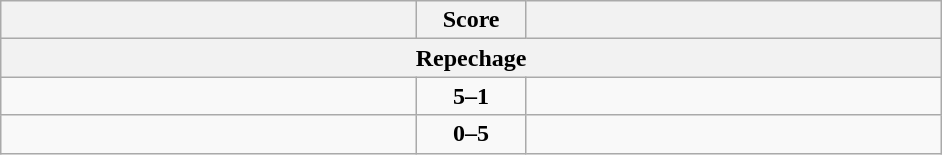<table class="wikitable" style="text-align: left;">
<tr>
<th align="right" width="270"></th>
<th width="65">Score</th>
<th align="left" width="270"></th>
</tr>
<tr>
<th colspan="3">Repechage</th>
</tr>
<tr>
<td><strong></strong></td>
<td align=center><strong>5–1</strong></td>
<td></td>
</tr>
<tr>
<td></td>
<td align=center><strong>0–5</strong></td>
<td><strong></strong></td>
</tr>
</table>
